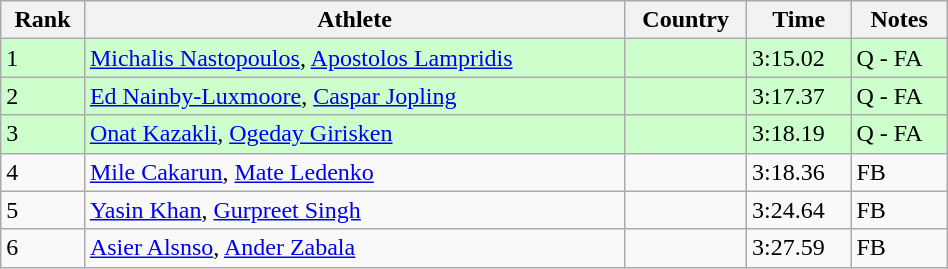<table class="wikitable" width=50%>
<tr>
<th>Rank</th>
<th>Athlete</th>
<th>Country</th>
<th>Time</th>
<th>Notes</th>
</tr>
<tr bgcolor=ccffcc>
<td>1</td>
<td><a href='#'>Michalis Nastopoulos</a>, <a href='#'>Apostolos Lampridis</a></td>
<td></td>
<td>3:15.02</td>
<td>Q - FA</td>
</tr>
<tr bgcolor=ccffcc>
<td>2</td>
<td><a href='#'>Ed Nainby-Luxmoore</a>, <a href='#'>Caspar Jopling</a></td>
<td></td>
<td>3:17.37</td>
<td>Q - FA</td>
</tr>
<tr bgcolor=ccffcc>
<td>3</td>
<td><a href='#'>Onat Kazakli</a>, <a href='#'>Ogeday Girisken</a></td>
<td></td>
<td>3:18.19</td>
<td>Q - FA</td>
</tr>
<tr bc=#FFCCCC>
<td>4</td>
<td><a href='#'>Mile Cakarun</a>, <a href='#'>Mate Ledenko</a></td>
<td></td>
<td>3:18.36</td>
<td>FB</td>
</tr>
<tr bc=#FFCCCC>
<td>5</td>
<td><a href='#'>Yasin Khan</a>, <a href='#'>Gurpreet Singh</a></td>
<td></td>
<td>3:24.64</td>
<td>FB</td>
</tr>
<tr bc=#FFCCCC>
<td>6</td>
<td><a href='#'>Asier Alsnso</a>, <a href='#'>Ander Zabala</a></td>
<td></td>
<td>3:27.59</td>
<td>FB</td>
</tr>
</table>
